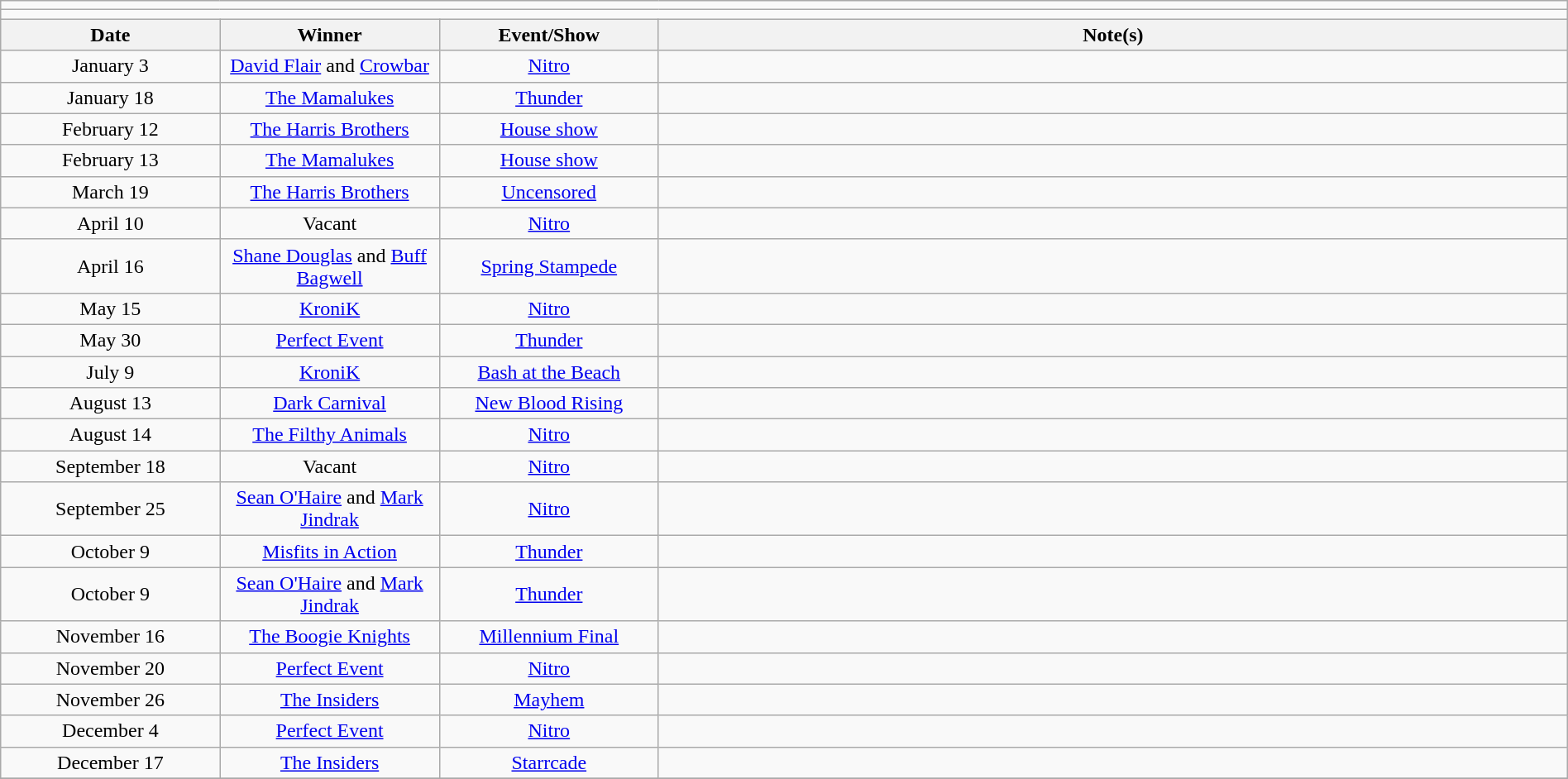<table class="wikitable" style="text-align:center; width:100%;">
<tr>
<td colspan="5"></td>
</tr>
<tr>
<td colspan="5"><strong></strong></td>
</tr>
<tr>
<th width=14%>Date</th>
<th width=14%>Winner</th>
<th width=14%>Event/Show</th>
<th width=58%>Note(s)</th>
</tr>
<tr>
<td>January 3</td>
<td><a href='#'>David Flair</a> and <a href='#'>Crowbar</a></td>
<td><a href='#'>Nitro</a></td>
<td align=left></td>
</tr>
<tr>
<td>January 18</td>
<td><a href='#'>The Mamalukes</a><br></td>
<td><a href='#'>Thunder</a></td>
<td align=left></td>
</tr>
<tr>
<td>February 12</td>
<td><a href='#'>The Harris Brothers</a><br></td>
<td><a href='#'>House show</a></td>
<td align=left></td>
</tr>
<tr>
<td>February 13</td>
<td><a href='#'>The Mamalukes</a><br></td>
<td><a href='#'>House show</a></td>
<td align=left></td>
</tr>
<tr>
<td>March 19</td>
<td><a href='#'>The Harris Brothers</a><br></td>
<td><a href='#'>Uncensored</a></td>
<td align=left></td>
</tr>
<tr>
<td>April 10</td>
<td>Vacant</td>
<td><a href='#'>Nitro</a></td>
<td align=left></td>
</tr>
<tr>
<td>April 16</td>
<td><a href='#'>Shane Douglas</a> and <a href='#'>Buff Bagwell</a></td>
<td><a href='#'>Spring Stampede</a></td>
<td align=left></td>
</tr>
<tr>
<td>May 15</td>
<td><a href='#'>KroniK</a><br></td>
<td><a href='#'>Nitro</a></td>
<td align=left></td>
</tr>
<tr>
<td>May 30</td>
<td><a href='#'>Perfect Event</a><br></td>
<td><a href='#'>Thunder</a></td>
<td align=left></td>
</tr>
<tr>
<td>July 9</td>
<td><a href='#'>KroniK</a><br></td>
<td><a href='#'>Bash at the Beach</a></td>
<td align=left></td>
</tr>
<tr>
<td>August 13</td>
<td><a href='#'>Dark Carnival</a><br></td>
<td><a href='#'>New Blood Rising</a></td>
<td align=left></td>
</tr>
<tr>
<td>August 14</td>
<td><a href='#'>The Filthy Animals</a><br></td>
<td><a href='#'>Nitro</a></td>
<td align=left></td>
</tr>
<tr>
<td>September 18</td>
<td>Vacant</td>
<td><a href='#'>Nitro</a></td>
<td align=left></td>
</tr>
<tr>
<td>September 25</td>
<td><a href='#'>Sean O'Haire</a> and <a href='#'>Mark Jindrak</a></td>
<td><a href='#'>Nitro</a></td>
<td align=left></td>
</tr>
<tr>
<td>October 9</td>
<td><a href='#'>Misfits in Action</a><br></td>
<td><a href='#'>Thunder</a></td>
<td align=left></td>
</tr>
<tr>
<td>October 9</td>
<td><a href='#'>Sean O'Haire</a> and <a href='#'>Mark Jindrak</a></td>
<td><a href='#'>Thunder</a></td>
<td align=left></td>
</tr>
<tr>
<td>November 16</td>
<td><a href='#'>The Boogie Knights</a><br></td>
<td><a href='#'>Millennium Final</a></td>
<td align=left></td>
</tr>
<tr>
<td>November 20</td>
<td><a href='#'>Perfect Event</a><br></td>
<td><a href='#'>Nitro</a></td>
<td align=left></td>
</tr>
<tr>
<td>November 26</td>
<td><a href='#'>The Insiders</a><br></td>
<td><a href='#'>Mayhem</a></td>
<td align=left></td>
</tr>
<tr>
<td>December 4</td>
<td><a href='#'>Perfect Event</a><br></td>
<td><a href='#'>Nitro</a></td>
<td align=left></td>
</tr>
<tr>
<td>December 17</td>
<td><a href='#'>The Insiders</a><br></td>
<td><a href='#'>Starrcade</a></td>
<td align=left></td>
</tr>
<tr>
</tr>
</table>
